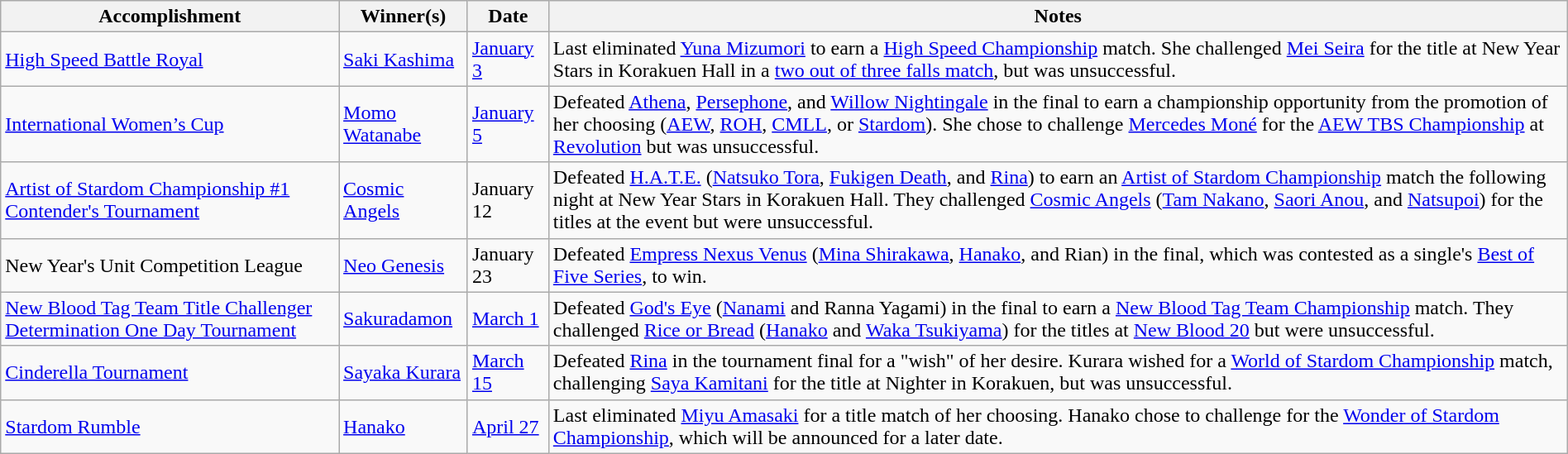<table class="wikitable" style="width:100%;">
<tr>
<th>Accomplishment</th>
<th>Winner(s)</th>
<th>Date</th>
<th>Notes</th>
</tr>
<tr>
<td><a href='#'>High Speed Battle Royal</a></td>
<td><a href='#'>Saki Kashima</a></td>
<td><a href='#'>January 3</a></td>
<td>Last eliminated <a href='#'>Yuna Mizumori</a> to earn a <a href='#'>High Speed Championship</a> match. She challenged <a href='#'>Mei Seira</a> for the title at New Year Stars in Korakuen Hall in a <a href='#'>two out of three falls match</a>, but was unsuccessful.</td>
</tr>
<tr>
<td><a href='#'>International Women’s Cup</a></td>
<td><a href='#'>Momo Watanabe</a></td>
<td><a href='#'>January 5</a></td>
<td>Defeated <a href='#'>Athena</a>, <a href='#'>Persephone</a>, and <a href='#'>Willow Nightingale</a> in the final to earn a championship opportunity from the promotion of her choosing (<a href='#'>AEW</a>, <a href='#'>ROH</a>, <a href='#'>CMLL</a>, or <a href='#'>Stardom</a>). She chose to challenge <a href='#'>Mercedes Moné</a> for the <a href='#'>AEW TBS Championship</a> at <a href='#'>Revolution</a> but was unsuccessful.</td>
</tr>
<tr>
<td><a href='#'>Artist of Stardom Championship #1 Contender's Tournament</a></td>
<td><a href='#'>Cosmic Angels</a><br></td>
<td>January 12</td>
<td>Defeated <a href='#'>H.A.T.E.</a> (<a href='#'>Natsuko Tora</a>, <a href='#'>Fukigen Death</a>, and <a href='#'>Rina</a>) to earn an <a href='#'>Artist of Stardom Championship</a> match the following night at New Year Stars in Korakuen Hall. They challenged <a href='#'>Cosmic Angels</a> (<a href='#'>Tam Nakano</a>, <a href='#'>Saori Anou</a>, and <a href='#'>Natsupoi</a>) for the titles at the event but were unsuccessful.</td>
</tr>
<tr>
<td>New Year's Unit Competition League</td>
<td><a href='#'>Neo Genesis</a><br></td>
<td>January 23</td>
<td>Defeated <a href='#'>Empress Nexus Venus</a> (<a href='#'>Mina Shirakawa</a>, <a href='#'>Hanako</a>, and Rian) in the final, which was contested as a single's <a href='#'>Best of Five Series</a>, to win.</td>
</tr>
<tr>
<td><a href='#'>New Blood Tag Team Title Challenger Determination One Day Tournament</a></td>
<td><a href='#'>Sakuradamon</a><br></td>
<td><a href='#'>March 1</a></td>
<td>Defeated <a href='#'>God's Eye</a> (<a href='#'>Nanami</a> and Ranna Yagami) in the final to earn a <a href='#'>New Blood Tag Team Championship</a> match. They challenged <a href='#'>Rice or Bread</a> (<a href='#'>Hanako</a> and <a href='#'>Waka Tsukiyama</a>) for the titles at <a href='#'>New Blood 20</a> but were unsuccessful.</td>
</tr>
<tr>
<td><a href='#'>Cinderella Tournament</a></td>
<td><a href='#'>Sayaka Kurara</a></td>
<td><a href='#'>March 15</a></td>
<td>Defeated <a href='#'>Rina</a> in the tournament final for a "wish" of her desire. Kurara wished for a <a href='#'>World of Stardom Championship</a> match, challenging <a href='#'>Saya Kamitani</a> for the title at Nighter in Korakuen, but was unsuccessful.</td>
</tr>
<tr>
<td><a href='#'>Stardom Rumble</a></td>
<td><a href='#'>Hanako</a></td>
<td><a href='#'>April 27</a></td>
<td>Last eliminated <a href='#'>Miyu Amasaki</a> for a title match of her choosing. Hanako chose to challenge for the <a href='#'>Wonder of Stardom Championship</a>, which will be announced for a later date.</td>
</tr>
</table>
